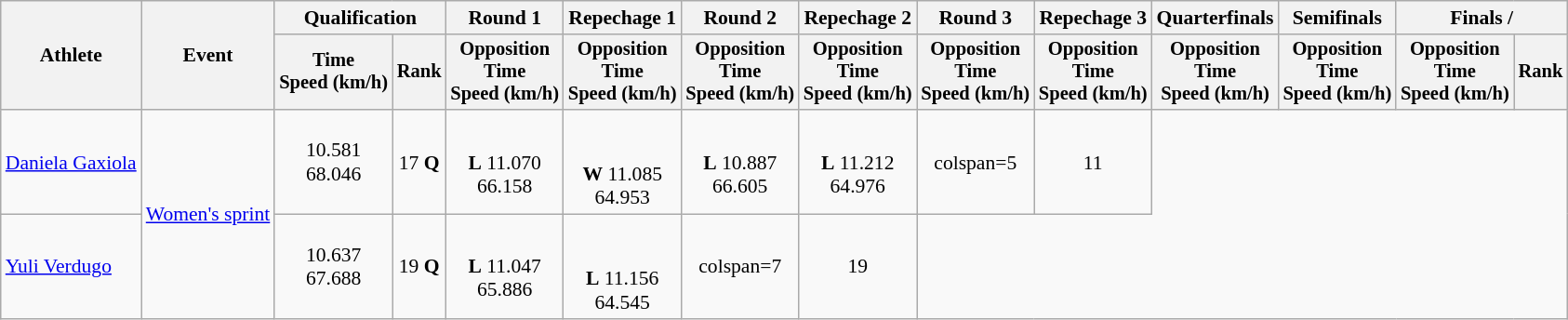<table class=wikitable style=font-size:90%;text-align:center>
<tr>
<th rowspan=2>Athlete</th>
<th rowspan=2>Event</th>
<th colspan=2>Qualification</th>
<th>Round 1</th>
<th>Repechage 1</th>
<th>Round 2</th>
<th>Repechage 2</th>
<th>Round 3</th>
<th>Repechage 3</th>
<th>Quarterfinals</th>
<th>Semifinals</th>
<th colspan=2>Finals / </th>
</tr>
<tr style=font-size:95%>
<th>Time<br>Speed (km/h)</th>
<th>Rank</th>
<th>Opposition<br>Time<br>Speed (km/h)</th>
<th>Opposition<br>Time<br>Speed (km/h)</th>
<th>Opposition<br>Time<br>Speed (km/h)</th>
<th>Opposition<br>Time<br>Speed (km/h)</th>
<th>Opposition<br>Time<br>Speed (km/h)</th>
<th>Opposition<br>Time<br>Speed (km/h)</th>
<th>Opposition<br>Time<br>Speed (km/h)</th>
<th>Opposition<br>Time<br>Speed (km/h)</th>
<th>Opposition<br>Time<br>Speed (km/h)</th>
<th>Rank</th>
</tr>
<tr>
<td align=left><a href='#'>Daniela Gaxiola</a></td>
<td align=left rowspan=2><a href='#'>Women's sprint</a></td>
<td>10.581<br>68.046</td>
<td>17 <strong>Q</strong></td>
<td><br><strong>L</strong> 11.070<br>66.158</td>
<td><br><br><strong>W</strong> 11.085<br>64.953</td>
<td><br><strong>L</strong> 10.887<br>66.605</td>
<td><br><strong>L</strong> 11.212<br>64.976</td>
<td>colspan=5</td>
<td>11</td>
</tr>
<tr>
<td align=left><a href='#'>Yuli Verdugo</a></td>
<td>10.637<br>67.688</td>
<td>19 <strong>Q</strong></td>
<td><br><strong>L</strong> 11.047<br>65.886</td>
<td><br><br><strong>L</strong> 11.156<br>64.545</td>
<td>colspan=7</td>
<td>19</td>
</tr>
</table>
